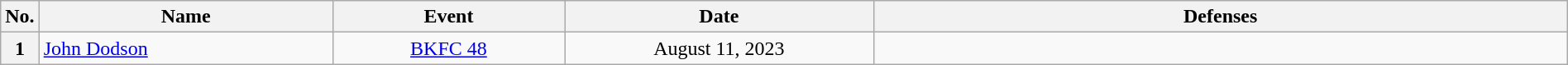<table class="wikitable" width=100%>
<tr>
<th width=1%>No.</th>
<th width=19%>Name</th>
<th width=15%>Event</th>
<th width=20%>Date</th>
<th width=45%>Defenses</th>
</tr>
<tr>
<th>1</th>
<td align=left> <a href='#'>John Dodson</a> <br></td>
<td align=center><a href='#'>BKFC 48</a><br></td>
<td align=center>August 11, 2023</td>
<td></td>
</tr>
</table>
